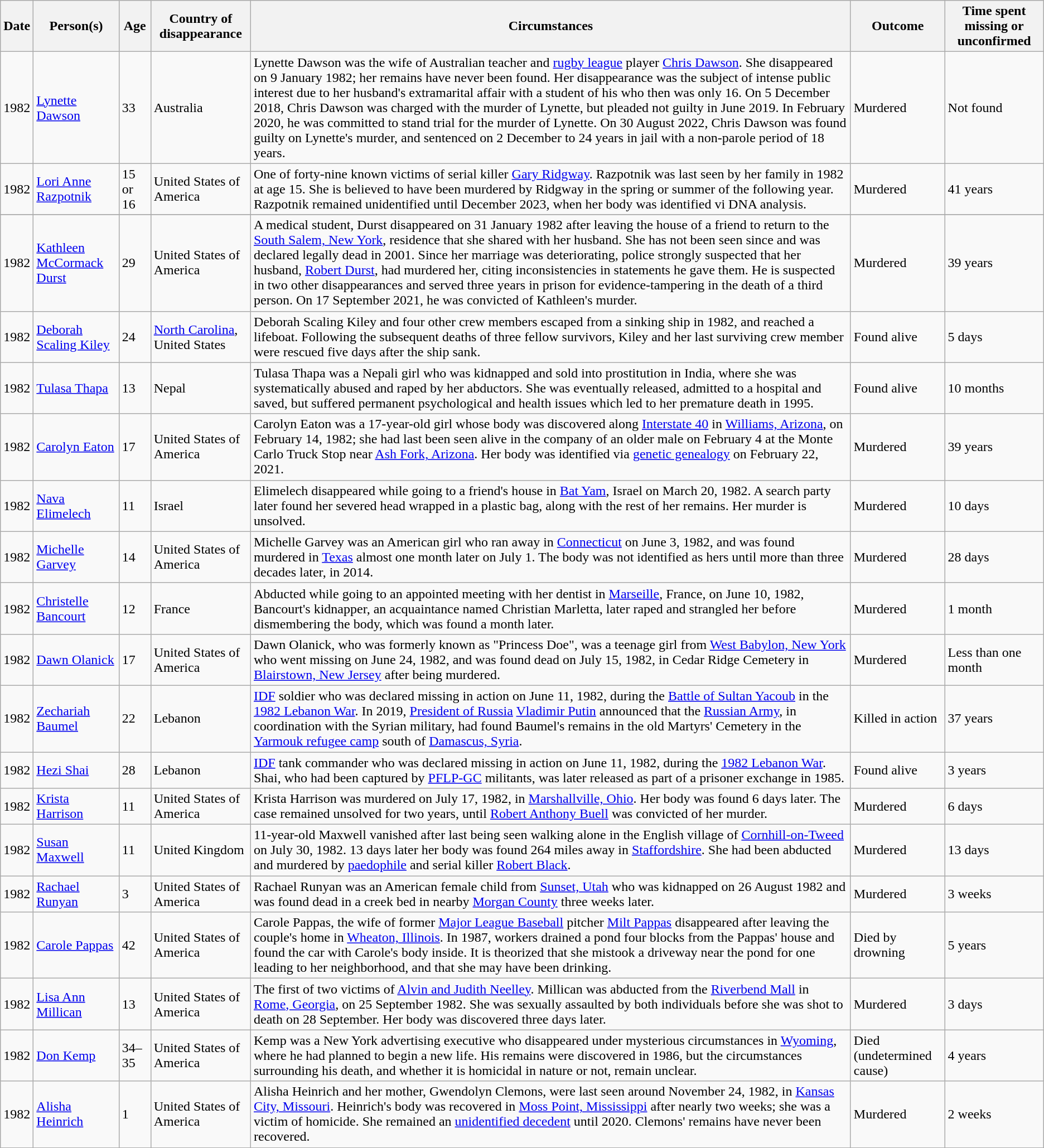<table class="wikitable sortable zebra">
<tr>
<th data-sort-type="isoDate">Date</th>
<th data-sort-type="text">Person(s)</th>
<th data-sort-type="text">Age</th>
<th>Country of disappearance</th>
<th class="unsortable">Circumstances</th>
<th data-sort-type="text">Outcome</th>
<th data-sort-type="value">Time spent missing or unconfirmed</th>
</tr>
<tr>
<td>1982</td>
<td><a href='#'>Lynette Dawson</a></td>
<td>33</td>
<td>Australia</td>
<td>Lynette Dawson was the wife of Australian teacher and <a href='#'>rugby league</a> player <a href='#'>Chris Dawson</a>. She disappeared on 9 January 1982; her remains have never been found. Her disappearance was the subject of intense public interest due to her husband's extramarital affair with a student of his who then was only 16. On 5 December 2018, Chris Dawson was charged with the murder of Lynette, but pleaded not guilty in June 2019. In February 2020, he was committed to stand trial for the murder of Lynette. On 30 August 2022, Chris Dawson was found guilty on Lynette's murder, and sentenced on 2 December to 24 years in jail with a non-parole period of 18 years.</td>
<td>Murdered</td>
<td>Not found</td>
</tr>
<tr>
<td data-sort-value="1982-01-01">1982</td>
<td><a href='#'>Lori Anne Razpotnik</a></td>
<td>15 or 16</td>
<td>United States of America</td>
<td>One of forty-nine known victims of serial killer <a href='#'>Gary Ridgway</a>. Razpotnik was last seen by her family in 1982 at age 15. She is believed to have been murdered by Ridgway in the spring or summer of the following year. Razpotnik remained unidentified until December 2023, when her body was identified vi DNA analysis.</td>
<td>Murdered</td>
<td data-sort-value="13505">41 years</td>
</tr>
<tr>
</tr>
<tr>
<td data-sort-value="1982-01-31">1982</td>
<td><a href='#'>Kathleen McCormack Durst</a></td>
<td>29</td>
<td>United States of America</td>
<td>A medical student, Durst disappeared on 31 January 1982 after leaving the house of a friend to return to the <a href='#'>South Salem, New York</a>, residence that she shared with her husband. She has not been seen since and was declared legally dead in 2001. Since her marriage was deteriorating, police strongly suspected that her husband, <a href='#'>Robert Durst</a>, had murdered her, citing inconsistencies in statements he gave them. He is suspected in two other disappearances and served three years in prison for evidence-tampering in the death of a third person. On 17 September 2021, he was convicted of Kathleen's murder.</td>
<td>Murdered</td>
<td>39 years</td>
</tr>
<tr>
<td data-sort-value="1982">1982</td>
<td><a href='#'>Deborah Scaling Kiley</a></td>
<td>24</td>
<td><a href='#'>North Carolina</a>, United States</td>
<td>Deborah Scaling Kiley and four other crew members escaped from a sinking ship in 1982, and reached a lifeboat. Following the subsequent deaths of three fellow survivors, Kiley and her last surviving crew member were rescued five days after the ship sank.</td>
<td>Found alive</td>
<td>5 days</td>
</tr>
<tr>
<td data-sort-value="1982">1982</td>
<td><a href='#'>Tulasa Thapa</a></td>
<td>13</td>
<td>Nepal</td>
<td>Tulasa Thapa was a Nepali girl who was kidnapped and sold into prostitution in India, where she was systematically abused and raped by her abductors. She was eventually released, admitted to a hospital and saved, but suffered permanent psychological and health issues which led to her premature death in 1995.</td>
<td>Found alive</td>
<td>10 months</td>
</tr>
<tr>
<td data-sort-value="1982-02-01">1982</td>
<td><a href='#'>Carolyn Eaton</a></td>
<td>17</td>
<td>United States of America</td>
<td>Carolyn Eaton was a 17-year-old girl whose body was discovered along <a href='#'>Interstate 40</a> in <a href='#'>Williams, Arizona</a>, on February 14, 1982; she had last been seen alive in the company of an older male on February 4 at the Monte Carlo Truck Stop near <a href='#'>Ash Fork, Arizona</a>. Her body was identified via <a href='#'>genetic genealogy</a> on February 22, 2021.</td>
<td>Murdered</td>
<td>39 years</td>
</tr>
<tr>
<td>1982</td>
<td><a href='#'>Nava Elimelech</a></td>
<td>11</td>
<td>Israel</td>
<td>Elimelech disappeared while going to a friend's house in <a href='#'>Bat Yam</a>, Israel on March 20, 1982. A search party later found her severed head wrapped in a plastic bag, along with the rest of her remains. Her murder is unsolved.</td>
<td>Murdered</td>
<td>10 days</td>
</tr>
<tr>
<td data-sort-value="1982-06-03">1982</td>
<td><a href='#'>Michelle Garvey</a></td>
<td>14</td>
<td>United States of America</td>
<td>Michelle Garvey was an American girl who ran away in <a href='#'>Connecticut</a> on June 3, 1982, and was found murdered in <a href='#'>Texas</a> almost one month later on July 1. The body was not identified as hers until more than three decades later, in 2014.</td>
<td>Murdered</td>
<td data-sort-value="0028">28 days</td>
</tr>
<tr>
<td>1982</td>
<td><a href='#'>Christelle Bancourt</a></td>
<td>12</td>
<td>France</td>
<td>Abducted while going to an appointed meeting with her dentist in <a href='#'>Marseille</a>, France, on June 10, 1982, Bancourt's kidnapper, an acquaintance named Christian Marletta, later raped and strangled her before dismembering the body, which was found a month later.</td>
<td>Murdered</td>
<td>1 month</td>
</tr>
<tr>
<td>1982</td>
<td><a href='#'>Dawn Olanick</a></td>
<td>17</td>
<td>United States of America</td>
<td>Dawn Olanick, who was formerly known as "Princess Doe", was a teenage girl from <a href='#'>West Babylon, New York</a> who went missing on June 24, 1982, and was found dead on July 15, 1982, in Cedar Ridge Cemetery in <a href='#'>Blairstown, New Jersey</a> after being murdered.</td>
<td>Murdered</td>
<td>Less than one month</td>
</tr>
<tr>
<td>1982</td>
<td><a href='#'>Zechariah Baumel</a></td>
<td>22</td>
<td>Lebanon</td>
<td><a href='#'>IDF</a> soldier who was declared missing in action on June 11, 1982, during the <a href='#'>Battle of Sultan Yacoub</a> in the <a href='#'>1982 Lebanon War</a>. In 2019, <a href='#'>President of Russia</a> <a href='#'>Vladimir Putin</a> announced that the <a href='#'>Russian Army</a>, in coordination with the Syrian military, had found Baumel's remains in the old Martyrs' Cemetery in the <a href='#'>Yarmouk refugee camp</a> south of <a href='#'>Damascus, Syria</a>.</td>
<td>Killed in action</td>
<td>37 years</td>
</tr>
<tr>
<td>1982</td>
<td><a href='#'>Hezi Shai</a></td>
<td>28</td>
<td>Lebanon</td>
<td><a href='#'>IDF</a> tank commander who was declared missing in action on June 11, 1982, during the <a href='#'>1982 Lebanon War</a>. Shai, who had been captured by <a href='#'>PFLP-GC</a> militants, was later released as part of a prisoner exchange in 1985.</td>
<td>Found alive</td>
<td>3 years</td>
</tr>
<tr>
<td data-sort-value="1982-07-17">1982</td>
<td><a href='#'>Krista Harrison</a></td>
<td>11</td>
<td>United States of America</td>
<td>Krista Harrison was murdered on July 17, 1982, in <a href='#'>Marshallville, Ohio</a>. Her body was found 6 days later. The case remained unsolved for two years, until <a href='#'>Robert Anthony Buell</a> was convicted of her murder.</td>
<td>Murdered</td>
<td data-sort-value="730">6 days</td>
</tr>
<tr>
<td data-sort-value="1982-07-30">1982</td>
<td><a href='#'>Susan Maxwell</a></td>
<td>11</td>
<td>United Kingdom</td>
<td>11-year-old Maxwell vanished after last being seen walking alone in the English village of <a href='#'>Cornhill-on-Tweed</a> on July 30, 1982. 13 days later her body was found 264 miles away in <a href='#'>Staffordshire</a>. She had been abducted and murdered by <a href='#'>paedophile</a> and serial killer <a href='#'>Robert Black</a>.</td>
<td>Murdered</td>
<td>13 days</td>
</tr>
<tr>
<td data-sort-value="1982-08-26">1982</td>
<td><a href='#'>Rachael Runyan</a></td>
<td>3</td>
<td>United States of America</td>
<td>Rachael Runyan was an American female child from <a href='#'>Sunset, Utah</a> who was kidnapped on 26 August 1982 and was found dead in a creek bed in nearby <a href='#'>Morgan County</a> three weeks later.</td>
<td>Murdered</td>
<td>3 weeks</td>
</tr>
<tr>
<td data-sort-value="1982-09-11">1982</td>
<td><a href='#'>Carole Pappas</a></td>
<td>42</td>
<td>United States of America</td>
<td>Carole Pappas, the wife of former <a href='#'>Major League Baseball</a> pitcher <a href='#'>Milt Pappas</a> disappeared after leaving the couple's home in <a href='#'>Wheaton, Illinois</a>. In 1987, workers drained a pond four blocks from the Pappas' house and found the car with Carole's body inside. It is theorized that she mistook a driveway near the pond for one leading to her neighborhood, and that she may have been drinking.</td>
<td>Died by drowning</td>
<td data-sort-value="1825">5 years</td>
</tr>
<tr>
<td data-sort-value="1982-09-28">1982</td>
<td><a href='#'>Lisa Ann Millican</a></td>
<td>13</td>
<td>United States of America</td>
<td>The first of two victims of <a href='#'>Alvin and Judith Neelley</a>. Millican was abducted from the <a href='#'>Riverbend Mall</a> in <a href='#'>Rome, Georgia</a>, on 25 September 1982. She was sexually assaulted by both individuals before she was shot to death on 28 September. Her body was discovered three days later.</td>
<td>Murdered</td>
<td data-sort-value="1825">3 days</td>
</tr>
<tr>
<td>1982</td>
<td><a href='#'>Don Kemp</a></td>
<td>34–35</td>
<td>United States of America</td>
<td>Kemp was a New York advertising executive who disappeared under mysterious circumstances in <a href='#'>Wyoming</a>, where he had planned to begin a new life. His remains were discovered in 1986, but the circumstances surrounding his death, and whether it is homicidal in nature or not, remain unclear.</td>
<td>Died (undetermined cause)</td>
<td>4 years</td>
</tr>
<tr>
<td data-sort-value="1982-11-24">1982</td>
<td><a href='#'>Alisha Heinrich</a></td>
<td>1</td>
<td>United States of America</td>
<td>Alisha Heinrich and her mother, Gwendolyn Clemons, were last seen around November 24, 1982, in <a href='#'>Kansas City, Missouri</a>. Heinrich's body was recovered in <a href='#'>Moss Point, Mississippi</a> after nearly two weeks; she was a victim of homicide. She remained an <a href='#'>unidentified decedent</a> until 2020. Clemons' remains have never been recovered.</td>
<td>Murdered</td>
<td data-sort-value="1982-11-24">2 weeks</td>
</tr>
<tr>
</tr>
</table>
